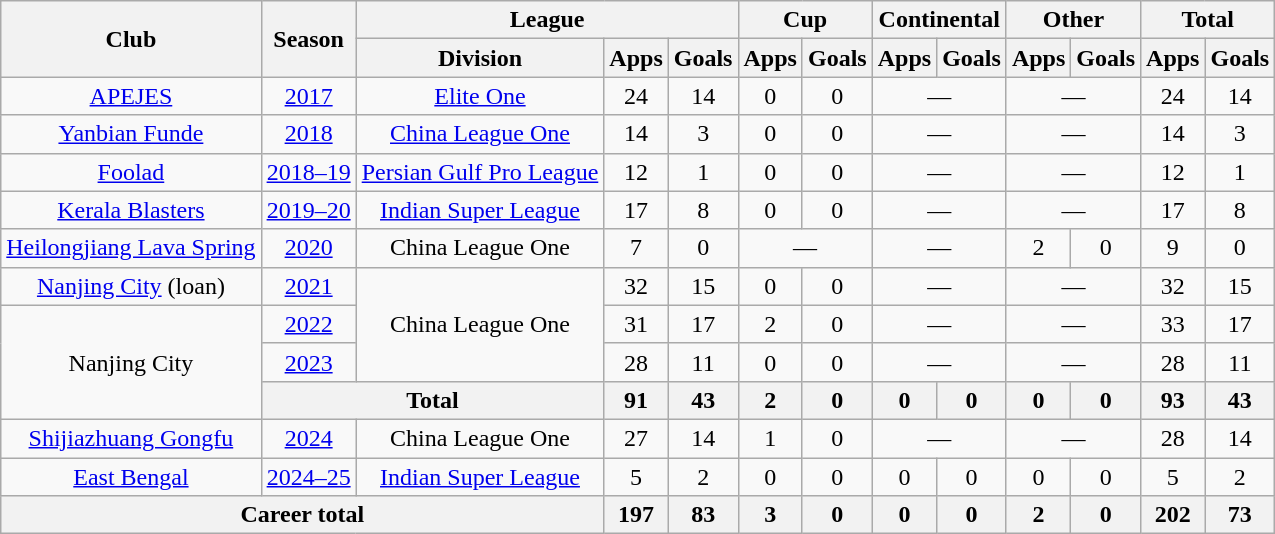<table class="wikitable" style="text-align:center">
<tr>
<th rowspan="2">Club</th>
<th rowspan="2">Season</th>
<th colspan="3">League</th>
<th colspan="2">Cup</th>
<th colspan="2">Continental</th>
<th colspan="2">Other</th>
<th colspan="2">Total</th>
</tr>
<tr>
<th>Division</th>
<th>Apps</th>
<th>Goals</th>
<th>Apps</th>
<th>Goals</th>
<th>Apps</th>
<th>Goals</th>
<th>Apps</th>
<th>Goals</th>
<th>Apps</th>
<th>Goals</th>
</tr>
<tr>
<td><a href='#'>APEJES</a></td>
<td><a href='#'>2017</a></td>
<td><a href='#'>Elite One</a></td>
<td>24</td>
<td>14</td>
<td>0</td>
<td>0</td>
<td colspan="2">—</td>
<td colspan="2">—</td>
<td>24</td>
<td>14</td>
</tr>
<tr>
<td><a href='#'>Yanbian Funde</a></td>
<td><a href='#'>2018</a></td>
<td><a href='#'>China League One</a></td>
<td>14</td>
<td>3</td>
<td>0</td>
<td>0</td>
<td colspan="2">—</td>
<td colspan="2">—</td>
<td>14</td>
<td>3</td>
</tr>
<tr>
<td><a href='#'>Foolad</a></td>
<td><a href='#'>2018–19</a></td>
<td><a href='#'>Persian Gulf Pro League</a></td>
<td>12</td>
<td>1</td>
<td>0</td>
<td>0</td>
<td colspan="2">—</td>
<td colspan="2">—</td>
<td>12</td>
<td>1</td>
</tr>
<tr>
<td><a href='#'>Kerala Blasters</a></td>
<td><a href='#'>2019–20</a></td>
<td><a href='#'>Indian Super League</a></td>
<td>17</td>
<td>8</td>
<td>0</td>
<td>0</td>
<td colspan="2">—</td>
<td colspan="2">—</td>
<td>17</td>
<td>8</td>
</tr>
<tr>
<td><a href='#'>Heilongjiang Lava Spring</a></td>
<td><a href='#'>2020</a></td>
<td>China League One</td>
<td>7</td>
<td>0</td>
<td colspan="2">—</td>
<td colspan="2">—</td>
<td>2</td>
<td>0</td>
<td>9</td>
<td>0</td>
</tr>
<tr>
<td><a href='#'>Nanjing City</a> (loan)</td>
<td><a href='#'>2021</a></td>
<td rowspan="3">China League One</td>
<td>32</td>
<td>15</td>
<td>0</td>
<td>0</td>
<td colspan="2">—</td>
<td colspan="2">—</td>
<td>32</td>
<td>15</td>
</tr>
<tr>
<td rowspan="3">Nanjing City</td>
<td><a href='#'>2022</a></td>
<td>31</td>
<td>17</td>
<td>2</td>
<td>0</td>
<td colspan="2">—</td>
<td colspan="2">—</td>
<td>33</td>
<td>17</td>
</tr>
<tr>
<td><a href='#'>2023</a></td>
<td>28</td>
<td>11</td>
<td>0</td>
<td>0</td>
<td colspan="2">—</td>
<td colspan="2">—</td>
<td>28</td>
<td>11</td>
</tr>
<tr>
<th colspan="2">Total</th>
<th>91</th>
<th>43</th>
<th>2</th>
<th>0</th>
<th>0</th>
<th>0</th>
<th>0</th>
<th>0</th>
<th>93</th>
<th>43</th>
</tr>
<tr>
<td><a href='#'>Shijiazhuang Gongfu</a></td>
<td><a href='#'>2024</a></td>
<td>China League One</td>
<td>27</td>
<td>14</td>
<td>1</td>
<td>0</td>
<td colspan="2">—</td>
<td colspan="2">—</td>
<td>28</td>
<td>14</td>
</tr>
<tr>
<td><a href='#'>East Bengal</a></td>
<td><a href='#'>2024–25</a></td>
<td><a href='#'>Indian Super League</a></td>
<td>5</td>
<td>2</td>
<td>0</td>
<td>0</td>
<td>0</td>
<td>0</td>
<td>0</td>
<td>0</td>
<td>5</td>
<td>2</td>
</tr>
<tr>
<th colspan="3">Career total</th>
<th>197</th>
<th>83</th>
<th>3</th>
<th>0</th>
<th>0</th>
<th>0</th>
<th>2</th>
<th>0</th>
<th>202</th>
<th>73</th>
</tr>
</table>
